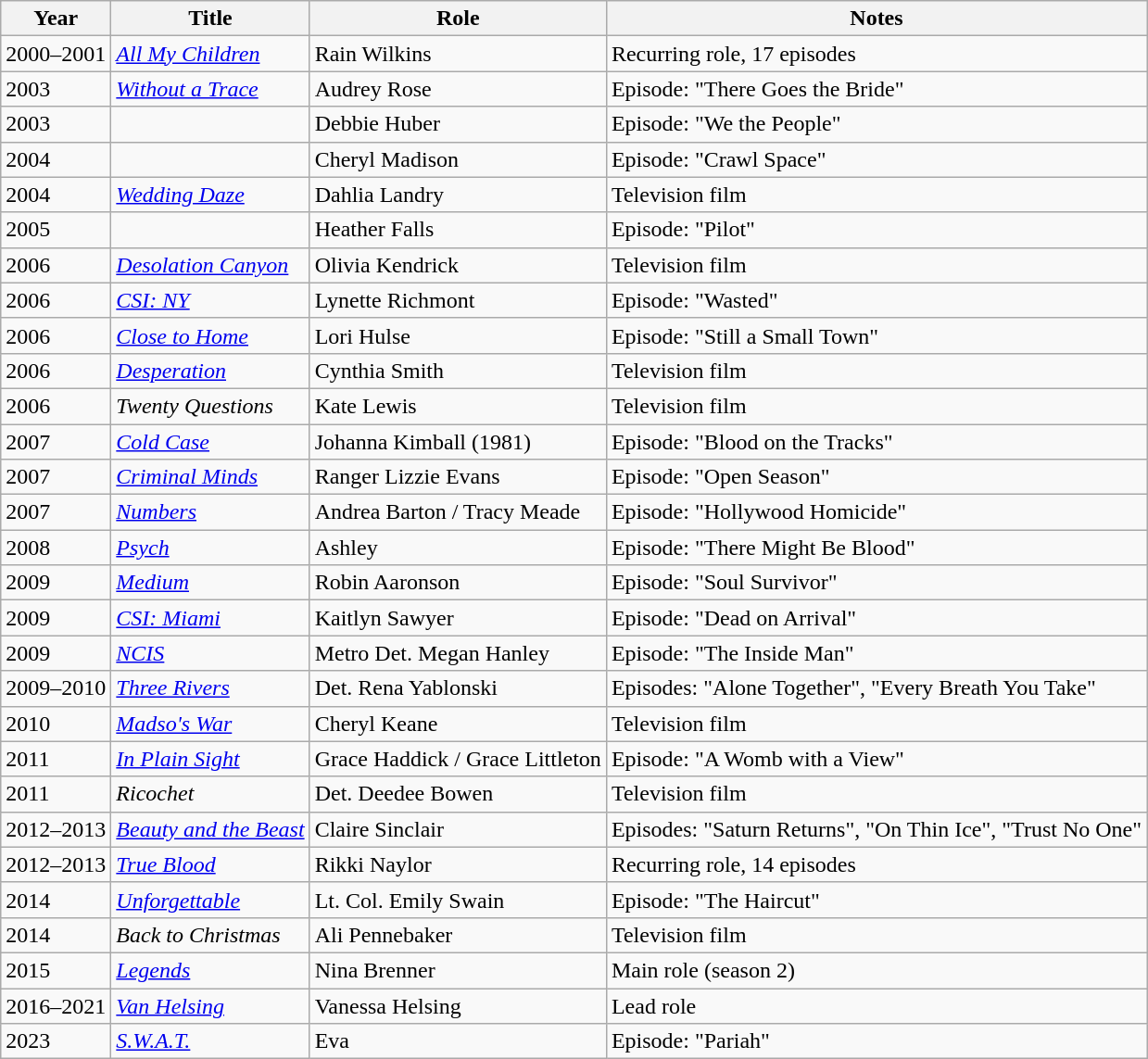<table class="wikitable sortable">
<tr>
<th>Year</th>
<th>Title</th>
<th>Role</th>
<th class="unsortable">Notes</th>
</tr>
<tr>
<td>2000–2001</td>
<td><em><a href='#'>All My Children</a></em></td>
<td>Rain Wilkins</td>
<td>Recurring role, 17 episodes</td>
</tr>
<tr>
<td>2003</td>
<td><em><a href='#'>Without a Trace</a></em></td>
<td>Audrey Rose</td>
<td>Episode: "There Goes the Bride"</td>
</tr>
<tr>
<td>2003</td>
<td><em></em></td>
<td>Debbie Huber</td>
<td>Episode: "We the People"</td>
</tr>
<tr>
<td>2004</td>
<td><em></em></td>
<td>Cheryl Madison</td>
<td>Episode: "Crawl Space"</td>
</tr>
<tr>
<td>2004</td>
<td><em><a href='#'>Wedding Daze</a></em></td>
<td>Dahlia Landry</td>
<td>Television film</td>
</tr>
<tr>
<td>2005</td>
<td><em></em></td>
<td>Heather Falls</td>
<td>Episode: "Pilot"</td>
</tr>
<tr>
<td>2006</td>
<td><em><a href='#'>Desolation Canyon</a></em></td>
<td>Olivia Kendrick</td>
<td>Television film</td>
</tr>
<tr>
<td>2006</td>
<td><em><a href='#'>CSI: NY</a></em></td>
<td>Lynette Richmont</td>
<td>Episode: "Wasted"</td>
</tr>
<tr>
<td>2006</td>
<td><em><a href='#'>Close to Home</a></em></td>
<td>Lori Hulse</td>
<td>Episode: "Still a Small Town"</td>
</tr>
<tr>
<td>2006</td>
<td><em><a href='#'>Desperation</a></em></td>
<td>Cynthia Smith</td>
<td>Television film</td>
</tr>
<tr>
<td>2006</td>
<td><em>Twenty Questions</em></td>
<td>Kate Lewis</td>
<td>Television film</td>
</tr>
<tr>
<td>2007</td>
<td><em><a href='#'>Cold Case</a></em></td>
<td>Johanna Kimball (1981)</td>
<td>Episode: "Blood on the Tracks"</td>
</tr>
<tr>
<td>2007</td>
<td><em><a href='#'>Criminal Minds</a></em></td>
<td>Ranger Lizzie Evans</td>
<td>Episode: "Open Season"</td>
</tr>
<tr>
<td>2007</td>
<td><em><a href='#'>Numbers</a></em></td>
<td>Andrea Barton / Tracy Meade</td>
<td>Episode: "Hollywood Homicide"</td>
</tr>
<tr>
<td>2008</td>
<td><em><a href='#'>Psych</a></em></td>
<td>Ashley</td>
<td>Episode: "There Might Be Blood"</td>
</tr>
<tr>
<td>2009</td>
<td><em><a href='#'>Medium</a></em></td>
<td>Robin Aaronson</td>
<td>Episode: "Soul Survivor"</td>
</tr>
<tr>
<td>2009</td>
<td><em><a href='#'>CSI: Miami</a></em></td>
<td>Kaitlyn Sawyer</td>
<td>Episode: "Dead on Arrival"</td>
</tr>
<tr>
<td>2009</td>
<td><em><a href='#'>NCIS</a></em></td>
<td>Metro Det. Megan Hanley</td>
<td>Episode: "The Inside Man"</td>
</tr>
<tr>
<td>2009–2010</td>
<td><em><a href='#'>Three Rivers</a></em></td>
<td>Det. Rena Yablonski</td>
<td>Episodes: "Alone Together", "Every Breath You Take"</td>
</tr>
<tr>
<td>2010</td>
<td><em><a href='#'>Madso's War</a></em></td>
<td>Cheryl Keane</td>
<td>Television film</td>
</tr>
<tr>
<td>2011</td>
<td><em><a href='#'>In Plain Sight</a></em></td>
<td>Grace Haddick / Grace Littleton</td>
<td>Episode: "A Womb with a View"</td>
</tr>
<tr>
<td>2011</td>
<td><em>Ricochet</em></td>
<td>Det. Deedee Bowen</td>
<td>Television film</td>
</tr>
<tr>
<td>2012–2013</td>
<td><em><a href='#'>Beauty and the Beast</a></em></td>
<td>Claire Sinclair</td>
<td>Episodes: "Saturn Returns", "On Thin Ice", "Trust No One"</td>
</tr>
<tr>
<td>2012–2013</td>
<td><em><a href='#'>True Blood</a></em></td>
<td>Rikki Naylor</td>
<td>Recurring role, 14 episodes</td>
</tr>
<tr>
<td>2014</td>
<td><em><a href='#'>Unforgettable</a></em></td>
<td>Lt. Col. Emily Swain</td>
<td>Episode: "The Haircut"</td>
</tr>
<tr>
<td>2014</td>
<td><em>Back to Christmas</em></td>
<td>Ali Pennebaker</td>
<td>Television film</td>
</tr>
<tr>
<td>2015</td>
<td><em><a href='#'>Legends</a></em></td>
<td>Nina Brenner</td>
<td>Main role (season 2)</td>
</tr>
<tr>
<td>2016–2021</td>
<td><em><a href='#'>Van Helsing</a></em></td>
<td>Vanessa Helsing</td>
<td>Lead role</td>
</tr>
<tr>
<td>2023</td>
<td><em><a href='#'>S.W.A.T.</a></em></td>
<td>Eva</td>
<td>Episode: "Pariah"</td>
</tr>
</table>
